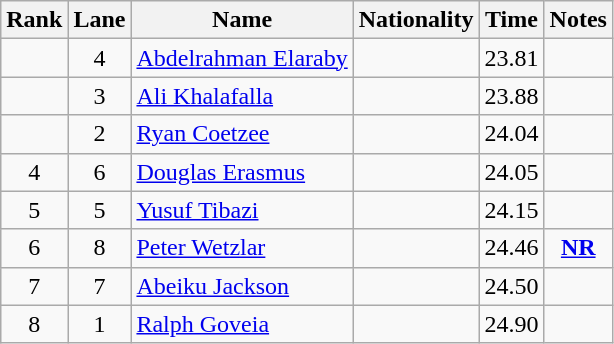<table class="wikitable sortable" style="text-align:center">
<tr>
<th>Rank</th>
<th>Lane</th>
<th>Name</th>
<th>Nationality</th>
<th>Time</th>
<th>Notes</th>
</tr>
<tr>
<td></td>
<td>4</td>
<td align=left><a href='#'>Abdelrahman Elaraby</a></td>
<td align=left></td>
<td>23.81</td>
<td></td>
</tr>
<tr>
<td></td>
<td>3</td>
<td align=left><a href='#'>Ali Khalafalla</a></td>
<td align=left></td>
<td>23.88</td>
<td></td>
</tr>
<tr>
<td></td>
<td>2</td>
<td align=left><a href='#'>Ryan Coetzee</a></td>
<td align=left></td>
<td>24.04</td>
<td></td>
</tr>
<tr>
<td>4</td>
<td>6</td>
<td align=left><a href='#'>Douglas Erasmus</a></td>
<td align=left></td>
<td>24.05</td>
<td></td>
</tr>
<tr>
<td>5</td>
<td>5</td>
<td align=left><a href='#'>Yusuf Tibazi</a></td>
<td align=left></td>
<td>24.15</td>
<td></td>
</tr>
<tr>
<td>6</td>
<td>8</td>
<td align=left><a href='#'>Peter Wetzlar</a></td>
<td align=left></td>
<td>24.46</td>
<td><strong><a href='#'>NR</a></strong></td>
</tr>
<tr>
<td>7</td>
<td>7</td>
<td align=left><a href='#'>Abeiku Jackson</a></td>
<td align=left></td>
<td>24.50</td>
<td></td>
</tr>
<tr>
<td>8</td>
<td>1</td>
<td align=left><a href='#'>Ralph Goveia</a></td>
<td align=left></td>
<td>24.90</td>
<td></td>
</tr>
</table>
